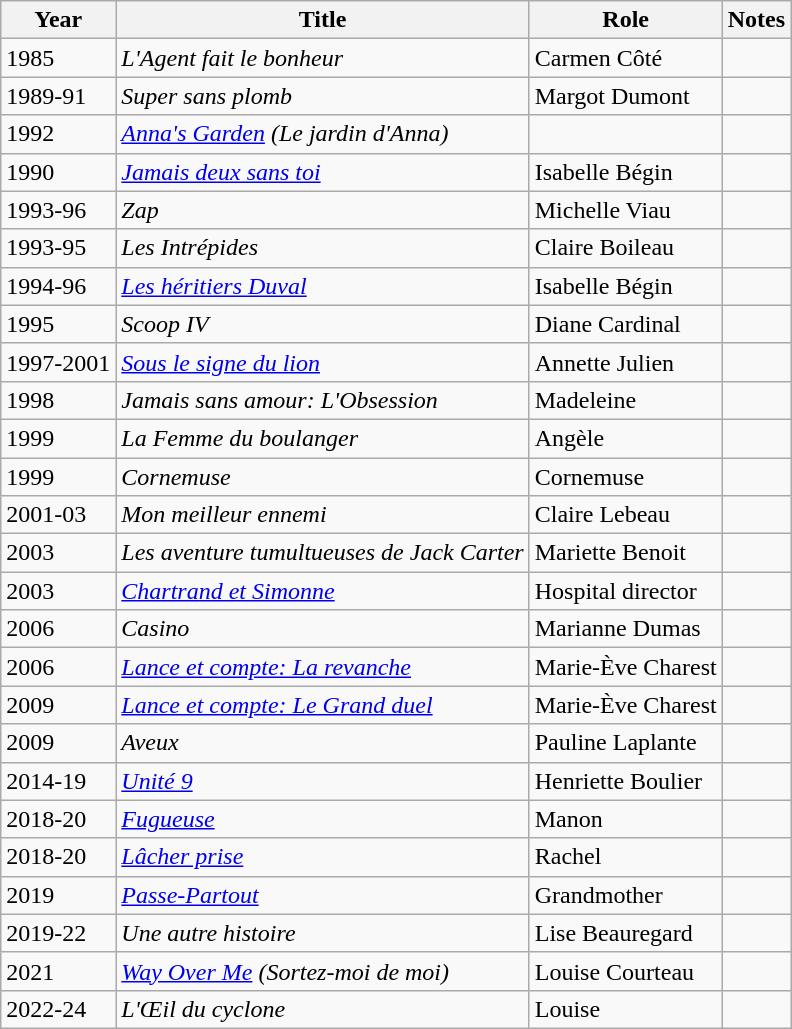<table class="wikitable">
<tr>
<th>Year</th>
<th>Title</th>
<th>Role</th>
<th>Notes</th>
</tr>
<tr>
<td>1985</td>
<td><em>L'Agent fait le bonheur</em></td>
<td>Carmen Côté</td>
<td></td>
</tr>
<tr>
<td>1989-91</td>
<td><em>Super sans plomb</em></td>
<td>Margot Dumont</td>
<td></td>
</tr>
<tr>
<td>1992</td>
<td><em><a href='#'>Anna's Garden</a> (Le jardin d'Anna)</em></td>
<td></td>
<td></td>
</tr>
<tr>
<td>1990</td>
<td><em><a href='#'>Jamais deux sans toi</a></em></td>
<td>Isabelle Bégin</td>
<td></td>
</tr>
<tr>
<td>1993-96</td>
<td><em>Zap</em></td>
<td>Michelle Viau</td>
<td></td>
</tr>
<tr>
<td>1993-95</td>
<td><em>Les Intrépides</em></td>
<td>Claire Boileau</td>
<td></td>
</tr>
<tr>
<td>1994-96</td>
<td><em><a href='#'>Les héritiers Duval</a></em></td>
<td>Isabelle Bégin</td>
<td></td>
</tr>
<tr>
<td>1995</td>
<td><em>Scoop IV</em></td>
<td>Diane Cardinal</td>
<td></td>
</tr>
<tr>
<td>1997-2001</td>
<td><em><a href='#'>Sous le signe du lion</a></em></td>
<td>Annette Julien</td>
<td></td>
</tr>
<tr>
<td>1998</td>
<td><em>Jamais sans amour: L'Obsession</em></td>
<td>Madeleine</td>
<td></td>
</tr>
<tr>
<td>1999</td>
<td><em>La Femme du boulanger</em></td>
<td>Angèle</td>
<td></td>
</tr>
<tr>
<td>1999</td>
<td><em>Cornemuse</em></td>
<td>Cornemuse</td>
<td></td>
</tr>
<tr>
<td>2001-03</td>
<td><em>Mon meilleur ennemi</em></td>
<td>Claire Lebeau</td>
<td></td>
</tr>
<tr>
<td>2003</td>
<td><em>Les aventure tumultueuses de Jack Carter</em></td>
<td>Mariette Benoit</td>
<td></td>
</tr>
<tr>
<td>2003</td>
<td><em><a href='#'>Chartrand et Simonne</a></em></td>
<td>Hospital director</td>
<td></td>
</tr>
<tr>
<td>2006</td>
<td><em>Casino</em></td>
<td>Marianne Dumas</td>
<td></td>
</tr>
<tr>
<td>2006</td>
<td><em><a href='#'>Lance et compte: La revanche</a></em></td>
<td>Marie-Ève Charest</td>
<td></td>
</tr>
<tr>
<td>2009</td>
<td><em><a href='#'>Lance et compte: Le Grand duel</a></em></td>
<td>Marie-Ève Charest</td>
<td></td>
</tr>
<tr>
<td>2009</td>
<td><em>Aveux</em></td>
<td>Pauline Laplante</td>
<td></td>
</tr>
<tr>
<td>2014-19</td>
<td><em><a href='#'>Unité 9</a></em></td>
<td>Henriette Boulier</td>
<td></td>
</tr>
<tr>
<td>2018-20</td>
<td><em><a href='#'>Fugueuse</a></em></td>
<td>Manon</td>
<td></td>
</tr>
<tr>
<td>2018-20</td>
<td><em><a href='#'>Lâcher prise</a></em></td>
<td>Rachel</td>
<td></td>
</tr>
<tr>
<td>2019</td>
<td><em><a href='#'>Passe-Partout</a></em></td>
<td>Grandmother</td>
<td></td>
</tr>
<tr>
<td>2019-22</td>
<td><em>Une autre histoire</em></td>
<td>Lise Beauregard</td>
</tr>
<tr>
<td>2021</td>
<td><em><a href='#'>Way Over Me</a> (Sortez-moi de moi)</em></td>
<td>Louise Courteau</td>
<td></td>
</tr>
<tr>
<td>2022-24</td>
<td><em>L'Œil du cyclone</em></td>
<td>Louise</td>
<td></td>
</tr>
</table>
